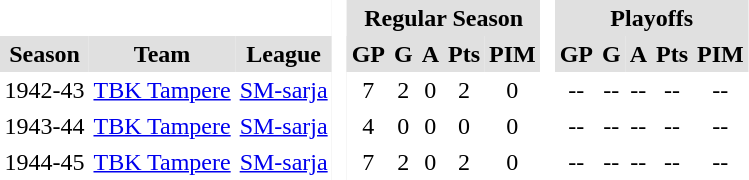<table BORDER="0" CELLPADDING="3" CELLSPACING="0" ID="Table3">
<tr ALIGN="center" bgcolor="#e0e0e0">
<th ALIGN="center" colspan="3" bgcolor="#ffffff"> </th>
<th ALIGN="center" rowspan="99" bgcolor="#ffffff"> </th>
<th ALIGN="center" colspan="5">Regular Season</th>
<th ALIGN="center" rowspan="99" bgcolor="#ffffff"> </th>
<th ALIGN="center" colspan="5">Playoffs</th>
</tr>
<tr ALIGN="center" bgcolor="#e0e0e0">
<th ALIGN="center">Season</th>
<th ALIGN="center">Team</th>
<th ALIGN="center">League</th>
<th ALIGN="center">GP</th>
<th ALIGN="center">G</th>
<th ALIGN="center">A</th>
<th ALIGN="center">Pts</th>
<th ALIGN="center">PIM</th>
<th ALIGN="center">GP</th>
<th ALIGN="center">G</th>
<th ALIGN="center">A</th>
<th ALIGN="center">Pts</th>
<th ALIGN="center">PIM</th>
</tr>
<tr ALIGN="center">
<td ALIGN="center">1942-43</td>
<td ALIGN="center"><a href='#'>TBK Tampere</a></td>
<td ALIGN="center"><a href='#'>SM-sarja</a></td>
<td ALIGN="center">7</td>
<td ALIGN="center">2</td>
<td ALIGN="center">0</td>
<td ALIGN="center">2</td>
<td ALIGN="center">0</td>
<td ALIGN="center">--</td>
<td ALIGN="center">--</td>
<td ALIGN="center">--</td>
<td ALIGN="center">--</td>
<td ALIGN="center">--</td>
</tr>
<tr ALIGN="center">
<td ALIGN="center">1943-44</td>
<td ALIGN="center"><a href='#'>TBK Tampere</a></td>
<td ALIGN="center"><a href='#'>SM-sarja</a></td>
<td ALIGN="center">4</td>
<td ALIGN="center">0</td>
<td ALIGN="center">0</td>
<td ALIGN="center">0</td>
<td ALIGN="center">0</td>
<td ALIGN="center">--</td>
<td ALIGN="center">--</td>
<td ALIGN="center">--</td>
<td ALIGN="center">--</td>
<td ALIGN="center">--</td>
</tr>
<tr ALIGN="center">
<td ALIGN="center">1944-45</td>
<td ALIGN="center"><a href='#'>TBK Tampere</a></td>
<td ALIGN="center"><a href='#'>SM-sarja</a></td>
<td ALIGN="center">7</td>
<td ALIGN="center">2</td>
<td ALIGN="center">0</td>
<td ALIGN="center">2</td>
<td ALIGN="center">0</td>
<td ALIGN="center">--</td>
<td ALIGN="center">--</td>
<td ALIGN="center">--</td>
<td ALIGN="center">--</td>
<td ALIGN="center">--</td>
</tr>
</table>
